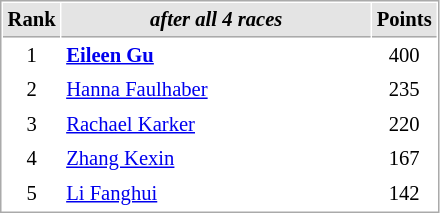<table cellspacing="1" cellpadding="3" style="border:1px solid #aaa; font-size:86%;">
<tr style="background:#e4e4e4;">
<th style="border-bottom:1px solid #aaa; width:10px;">Rank</th>
<th style="border-bottom:1px solid #aaa; width:200px;"><em>after all 4 races</em></th>
<th style="border-bottom:1px solid #aaa; width:20px;">Points</th>
</tr>
<tr>
<td align=center>1</td>
<td><strong> <a href='#'>Eileen Gu</a></strong></td>
<td align=center>400</td>
</tr>
<tr>
<td align=center>2</td>
<td> <a href='#'>Hanna Faulhaber</a></td>
<td align=center>235</td>
</tr>
<tr>
<td align=center>3</td>
<td> <a href='#'>Rachael Karker</a></td>
<td align=center>220</td>
</tr>
<tr>
<td align=center>4</td>
<td> <a href='#'>Zhang Kexin</a></td>
<td align=center>167</td>
</tr>
<tr>
<td align=center>5</td>
<td> <a href='#'>Li Fanghui</a></td>
<td align=center>142</td>
</tr>
</table>
